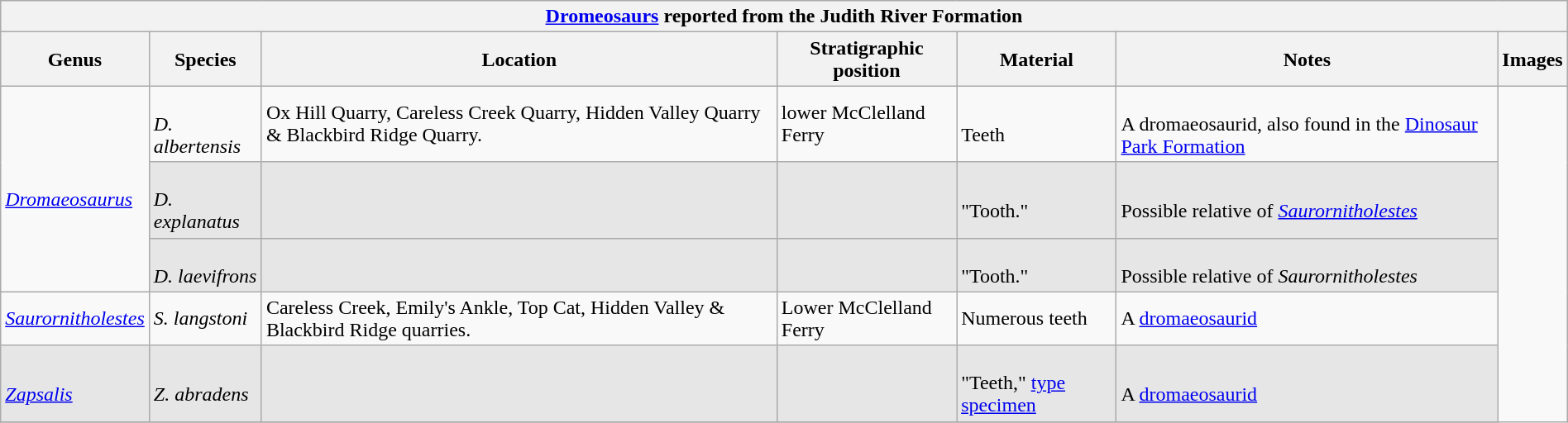<table class="wikitable" align="center" width="100%">
<tr>
<th colspan="8" align="center"><strong><a href='#'>Dromeosaurs</a> reported from the Judith River Formation</strong></th>
</tr>
<tr>
<th>Genus</th>
<th>Species</th>
<th>Location</th>
<th>Stratigraphic position</th>
<th>Material</th>
<th>Notes</th>
<th>Images</th>
</tr>
<tr>
<td rowspan=3><br><em><a href='#'>Dromaeosaurus</a></em></td>
<td><br><em>D. albertensis</em></td>
<td>Ox Hill Quarry, Careless Creek Quarry, Hidden Valley Quarry & Blackbird Ridge Quarry.</td>
<td>lower McClelland Ferry</td>
<td><br>Teeth</td>
<td><br>A dromaeosaurid, also found in the <a href='#'>Dinosaur Park Formation</a></td>
<td rowspan = "100"><br></td>
</tr>
<tr>
<td style="background:#E6E6E6;"><br><em>D. explanatus</em></td>
<td style="background:#E6E6E6;"></td>
<td style="background:#E6E6E6;"></td>
<td style="background:#E6E6E6;"><br>"Tooth."</td>
<td style="background:#E6E6E6;"><br>Possible relative of <em><a href='#'>Saurornitholestes</a></em></td>
</tr>
<tr>
<td style="background:#E6E6E6;"><br><em>D. laevifrons</em></td>
<td style="background:#E6E6E6;"></td>
<td style="background:#E6E6E6;"></td>
<td style="background:#E6E6E6;"><br>"Tooth."</td>
<td style="background:#E6E6E6;"><br>Possible relative of <em>Saurornitholestes</em></td>
</tr>
<tr>
<td><em><a href='#'>Saurornitholestes</a></em></td>
<td><em>S. langstoni</em></td>
<td>Careless Creek, Emily's Ankle, Top Cat, Hidden Valley & Blackbird Ridge quarries.</td>
<td>Lower McClelland Ferry</td>
<td>Numerous teeth</td>
<td>A <a href='#'>dromaeosaurid</a></td>
</tr>
<tr>
<td style="background:#E6E6E6;"><br><em><a href='#'>Zapsalis</a></em></td>
<td style="background:#E6E6E6;"><br><em>Z. abradens</em></td>
<td style="background:#E6E6E6;"></td>
<td style="background:#E6E6E6;"></td>
<td style="background:#E6E6E6;"><br>"Teeth," <a href='#'>type specimen</a></td>
<td style="background:#E6E6E6;"><br>A <a href='#'>dromaeosaurid</a></td>
</tr>
<tr>
</tr>
</table>
